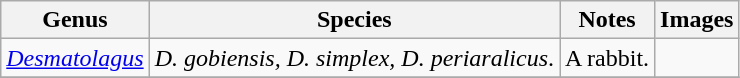<table class="wikitable">
<tr>
<th>Genus</th>
<th>Species</th>
<th>Notes</th>
<th>Images</th>
</tr>
<tr>
<td><em><a href='#'>Desmatolagus</a></em></td>
<td><em>D. gobiensis, D. simplex, D. periaralicus</em>.</td>
<td>A rabbit.</td>
<td></td>
</tr>
<tr>
</tr>
</table>
